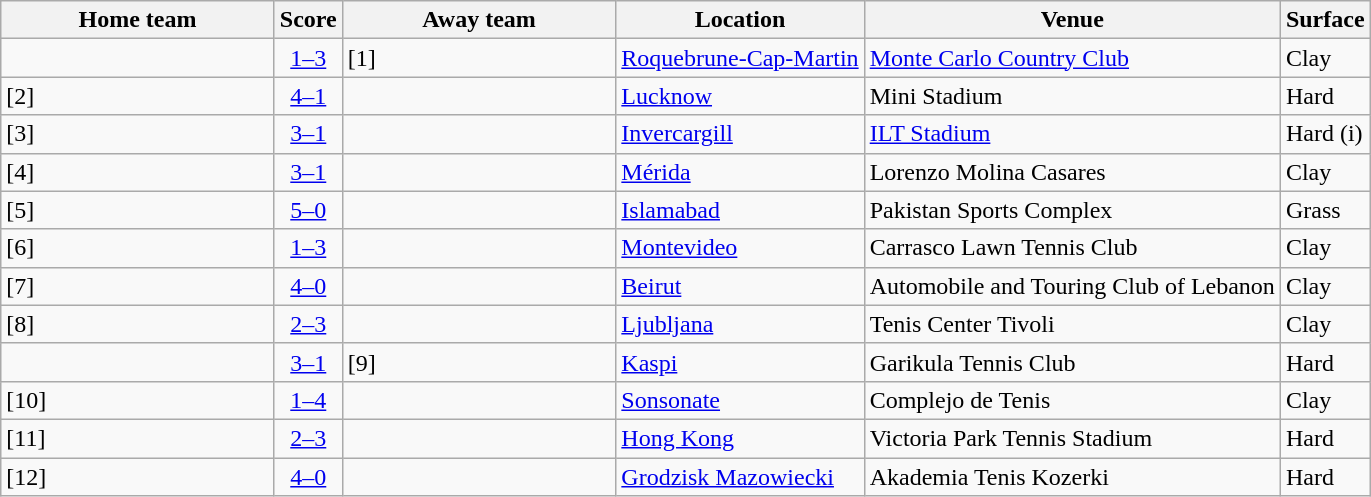<table class="wikitable nowrap">
<tr>
<th width=175>Home team</th>
<th>Score</th>
<th width=175>Away team</th>
<th>Location</th>
<th>Venue</th>
<th>Surface</th>
</tr>
<tr>
<td></td>
<td style="text-align:center;"><a href='#'>1–3</a></td>
<td><strong></strong> [1]</td>
<td><a href='#'>Roquebrune-Cap-Martin</a></td>
<td><a href='#'>Monte Carlo Country Club</a></td>
<td>Clay</td>
</tr>
<tr>
<td><strong></strong> [2]</td>
<td style="text-align:center;"><a href='#'>4–1</a></td>
<td></td>
<td><a href='#'>Lucknow</a></td>
<td>Mini Stadium</td>
<td>Hard</td>
</tr>
<tr>
<td><strong></strong> [3]</td>
<td style="text-align:center;"><a href='#'>3–1</a></td>
<td></td>
<td><a href='#'>Invercargill</a></td>
<td><a href='#'>ILT Stadium</a></td>
<td>Hard (i)</td>
</tr>
<tr>
<td><strong></strong> [4]</td>
<td style="text-align:center;"><a href='#'>3–1</a></td>
<td></td>
<td><a href='#'>Mérida</a></td>
<td>Lorenzo Molina Casares</td>
<td>Clay</td>
</tr>
<tr>
<td><strong></strong> [5]</td>
<td style="text-align:center;"><a href='#'>5–0</a></td>
<td></td>
<td><a href='#'>Islamabad</a></td>
<td>Pakistan Sports Complex</td>
<td>Grass</td>
</tr>
<tr>
<td> [6]</td>
<td style="text-align:center;"><a href='#'>1–3</a></td>
<td><strong></strong></td>
<td><a href='#'>Montevideo</a></td>
<td>Carrasco Lawn Tennis Club</td>
<td>Clay</td>
</tr>
<tr>
<td><strong></strong> [7]</td>
<td style="text-align:center;"><a href='#'>4–0</a></td>
<td></td>
<td><a href='#'>Beirut</a></td>
<td>Automobile and Touring Club of Lebanon</td>
<td>Clay</td>
</tr>
<tr>
<td> [8]</td>
<td style="text-align:center;"><a href='#'>2–3</a></td>
<td><strong></strong></td>
<td><a href='#'>Ljubljana</a></td>
<td>Tenis Center Tivoli</td>
<td>Clay</td>
</tr>
<tr>
<td><strong></strong></td>
<td style="text-align:center;"><a href='#'>3–1</a></td>
<td> [9]</td>
<td><a href='#'>Kaspi</a></td>
<td>Garikula Tennis Club</td>
<td>Hard</td>
</tr>
<tr>
<td> [10]</td>
<td style="text-align:center;"><a href='#'>1–4</a></td>
<td><strong></strong></td>
<td><a href='#'>Sonsonate</a></td>
<td>Complejo de Tenis</td>
<td>Clay</td>
</tr>
<tr>
<td> [11]</td>
<td style="text-align:center;"><a href='#'>2–3</a></td>
<td><strong></strong></td>
<td><a href='#'>Hong Kong</a></td>
<td>Victoria Park Tennis Stadium</td>
<td>Hard</td>
</tr>
<tr>
<td><strong></strong> [12]</td>
<td style="text-align:center;"><a href='#'>4–0</a></td>
<td></td>
<td><a href='#'>Grodzisk Mazowiecki</a></td>
<td>Akademia Tenis Kozerki</td>
<td>Hard</td>
</tr>
</table>
